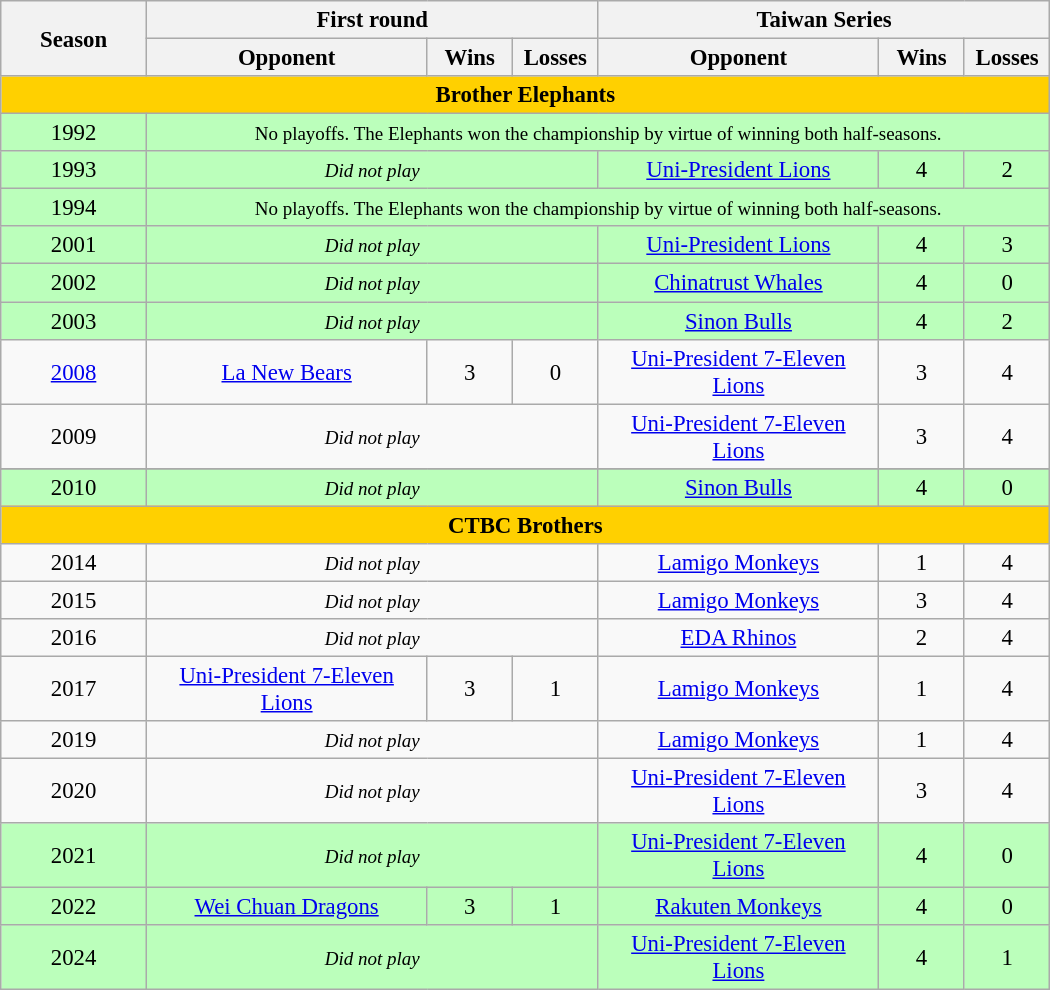<table class=wikitable style="text-align:center; font-size:95%">
<tr>
<th rowspan="2" width="90">Season</th>
<th colspan="3">First round</th>
<th colspan="3">Taiwan Series</th>
</tr>
<tr>
<th width="180">Opponent</th>
<th width="50">Wins</th>
<th width="50">Losses</th>
<th width="180">Opponent</th>
<th width="50">Wins</th>
<th width="50">Losses</th>
</tr>
<tr bgcolor="FFD000">
<td align="center" colspan=7><span><strong>Brother Elephants</strong></span></td>
</tr>
<tr bgcolor = bbffbb>
<td>1992</td>
<td colspan="6"><small>No playoffs. The Elephants won the championship by virtue of winning both half-seasons.</small></td>
</tr>
<tr bgcolor = bbffbb>
<td>1993</td>
<td colspan="3"><small><em>Did not play</em></small></td>
<td><a href='#'>Uni-President Lions</a></td>
<td>4</td>
<td>2</td>
</tr>
<tr bgcolor = bbffbb>
<td>1994</td>
<td colspan="6"><small>No playoffs. The Elephants won the championship by virtue of winning both half-seasons.</small></td>
</tr>
<tr bgcolor = bbffbb>
<td>2001</td>
<td colspan="3"><small><em>Did not play</em></small></td>
<td><a href='#'>Uni-President Lions</a></td>
<td>4</td>
<td>3</td>
</tr>
<tr bgcolor = bbffbb>
<td>2002</td>
<td colspan="3"><small><em>Did not play</em></small></td>
<td><a href='#'>Chinatrust Whales</a></td>
<td>4</td>
<td>0</td>
</tr>
<tr bgcolor = bbffbb>
<td>2003</td>
<td colspan="3"><small><em>Did not play</em></small></td>
<td><a href='#'>Sinon Bulls</a></td>
<td>4</td>
<td>2</td>
</tr>
<tr>
<td><a href='#'>2008</a></td>
<td><a href='#'>La New Bears</a></td>
<td>3</td>
<td>0</td>
<td><a href='#'>Uni-President 7-Eleven Lions</a></td>
<td>3</td>
<td>4</td>
</tr>
<tr>
<td>2009</td>
<td colspan="3"><small><em>Did not play</em></small></td>
<td><a href='#'>Uni-President 7-Eleven Lions</a></td>
<td>3</td>
<td>4</td>
</tr>
<tr>
</tr>
<tr bgcolor = bbffbb>
<td>2010</td>
<td colspan="3"><small><em>Did not play</em></small></td>
<td><a href='#'>Sinon Bulls</a></td>
<td>4</td>
<td>0</td>
</tr>
<tr bgcolor="FFD000">
<td align="center" colspan=7><span><strong>CTBC Brothers</strong></span></td>
</tr>
<tr bgcolor =>
<td>2014</td>
<td colspan="3"><small><em>Did not play</em></small></td>
<td><a href='#'>Lamigo Monkeys</a></td>
<td>1</td>
<td>4</td>
</tr>
<tr>
<td>2015</td>
<td colspan="3"><small><em>Did not play</em></small></td>
<td><a href='#'>Lamigo Monkeys</a></td>
<td>3</td>
<td>4</td>
</tr>
<tr>
<td>2016</td>
<td colspan="3"><small><em>Did not play</em></small></td>
<td><a href='#'>EDA Rhinos</a></td>
<td>2</td>
<td>4</td>
</tr>
<tr>
<td>2017</td>
<td><a href='#'>Uni-President 7-Eleven Lions</a></td>
<td>3</td>
<td>1</td>
<td><a href='#'>Lamigo Monkeys</a></td>
<td>1</td>
<td>4</td>
</tr>
<tr>
<td>2019</td>
<td colspan="3"><small><em>Did not play</em></small></td>
<td><a href='#'>Lamigo Monkeys</a></td>
<td>1</td>
<td>4</td>
</tr>
<tr>
<td>2020</td>
<td colspan="3"><small><em>Did not play</em></small></td>
<td><a href='#'>Uni-President 7-Eleven Lions</a></td>
<td>3</td>
<td>4</td>
</tr>
<tr bgcolor = bbffbb>
<td>2021</td>
<td colspan="3"><small><em>Did not play</em></small></td>
<td><a href='#'>Uni-President 7-Eleven Lions</a></td>
<td>4</td>
<td>0</td>
</tr>
<tr bgcolor = bbffbb>
<td>2022</td>
<td><a href='#'>Wei Chuan Dragons</a></td>
<td>3</td>
<td>1</td>
<td><a href='#'>Rakuten Monkeys</a></td>
<td>4</td>
<td>0</td>
</tr>
<tr bgcolor = bbffbb>
<td>2024</td>
<td colspan="3"><small><em>Did not play</em></small></td>
<td><a href='#'>Uni-President 7-Eleven Lions</a></td>
<td>4</td>
<td>1</td>
</tr>
</table>
